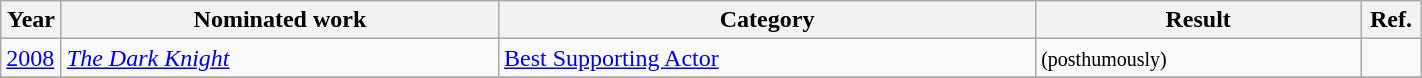<table class="wikitable sortable" width=75%>
<tr>
<th width = 33px>Year</th>
<th>Nominated work</th>
<th>Category</th>
<th>Result</th>
<th width = 33px>Ref.</th>
</tr>
<tr>
<td><a href='#'>2008</a></td>
<td><em><a href='#'>The Dark Knight</a></em></td>
<td><a href='#'>Best Supporting Actor</a></td>
<td> <small>(posthumously)</small></td>
<td></td>
</tr>
<tr>
</tr>
</table>
